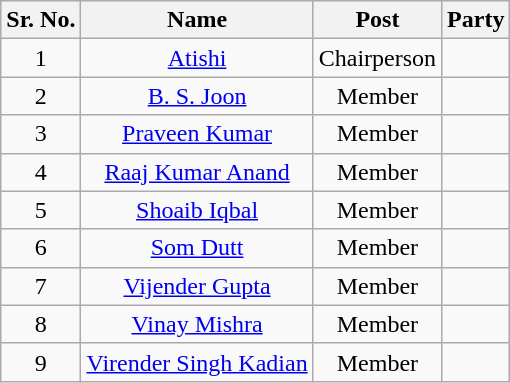<table class="wikitable sortable">
<tr>
<th>Sr. No.</th>
<th>Name</th>
<th>Post</th>
<th colspan="2">Party</th>
</tr>
<tr align="center">
<td>1</td>
<td><a href='#'>Atishi</a></td>
<td>Chairperson</td>
<td></td>
</tr>
<tr align="center">
<td>2</td>
<td><a href='#'>B. S. Joon</a></td>
<td>Member</td>
<td></td>
</tr>
<tr align="center">
<td>3</td>
<td><a href='#'>Praveen Kumar</a></td>
<td>Member</td>
<td></td>
</tr>
<tr align="center">
<td>4</td>
<td><a href='#'>Raaj Kumar Anand</a></td>
<td>Member</td>
<td></td>
</tr>
<tr align="center">
<td>5</td>
<td><a href='#'>Shoaib Iqbal</a></td>
<td>Member</td>
<td></td>
</tr>
<tr align="center">
<td>6</td>
<td><a href='#'>Som Dutt</a></td>
<td>Member</td>
<td></td>
</tr>
<tr align="center">
<td>7</td>
<td><a href='#'>Vijender Gupta</a></td>
<td>Member</td>
<td></td>
</tr>
<tr align="center">
<td>8</td>
<td><a href='#'>Vinay Mishra</a></td>
<td>Member</td>
<td></td>
</tr>
<tr align="center">
<td>9</td>
<td><a href='#'>Virender Singh Kadian</a></td>
<td>Member</td>
<td></td>
</tr>
</table>
